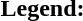<table class="toccolours" style="font-size:100%; white-space:nowrap;">
<tr>
<td><strong>Legend:</strong></td>
<td>      </td>
</tr>
<tr>
<td></td>
</tr>
<tr>
<td></td>
</tr>
<tr>
<td></td>
</tr>
</table>
